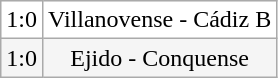<table class="wikitable">
<tr align=center bgcolor=white>
<td>1:0</td>
<td>Villanovense - Cádiz B</td>
</tr>
<tr align=center bgcolor=#F5F5F5>
<td>1:0</td>
<td>Ejido - Conquense</td>
</tr>
</table>
